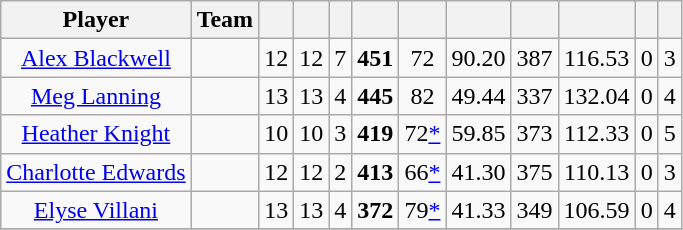<table class="wikitable sortable" style="text-align:center">
<tr>
<th class="unsortable">Player</th>
<th>Team</th>
<th></th>
<th></th>
<th></th>
<th></th>
<th></th>
<th></th>
<th></th>
<th></th>
<th></th>
<th></th>
</tr>
<tr>
<td><a href='#'>Alex Blackwell</a></td>
<td style="text-align:left;"></td>
<td>12</td>
<td>12</td>
<td>7</td>
<td><strong>451</strong></td>
<td>72</td>
<td>90.20</td>
<td>387</td>
<td>116.53</td>
<td>0</td>
<td>3</td>
</tr>
<tr>
<td><a href='#'>Meg Lanning</a></td>
<td style="text-align:left;"></td>
<td>13</td>
<td>13</td>
<td>4</td>
<td><strong>445</strong></td>
<td>82</td>
<td>49.44</td>
<td>337</td>
<td>132.04</td>
<td>0</td>
<td>4</td>
</tr>
<tr>
<td><a href='#'>Heather Knight</a></td>
<td style="text-align:left;"></td>
<td>10</td>
<td>10</td>
<td>3</td>
<td><strong>419</strong></td>
<td>72<a href='#'>*</a></td>
<td>59.85</td>
<td>373</td>
<td>112.33</td>
<td>0</td>
<td>5</td>
</tr>
<tr>
<td><a href='#'>Charlotte Edwards</a></td>
<td style="text-align:left;"></td>
<td>12</td>
<td>12</td>
<td>2</td>
<td><strong>413</strong></td>
<td>66<a href='#'>*</a></td>
<td>41.30</td>
<td>375</td>
<td>110.13</td>
<td>0</td>
<td>3</td>
</tr>
<tr>
<td><a href='#'>Elyse Villani</a></td>
<td style="text-align:left;"></td>
<td>13</td>
<td>13</td>
<td>4</td>
<td><strong>372</strong></td>
<td>79<a href='#'>*</a></td>
<td>41.33</td>
<td>349</td>
<td>106.59</td>
<td>0</td>
<td>4</td>
</tr>
<tr>
</tr>
</table>
